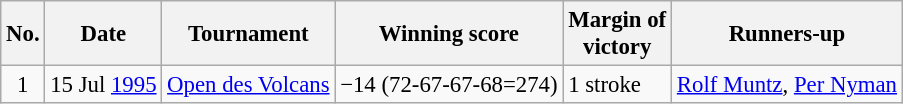<table class="wikitable" style="font-size:95%;">
<tr>
<th>No.</th>
<th>Date</th>
<th>Tournament</th>
<th>Winning score</th>
<th>Margin of<br>victory</th>
<th>Runners-up</th>
</tr>
<tr>
<td align=center>1</td>
<td align=right>15 Jul <a href='#'>1995</a></td>
<td><a href='#'>Open des Volcans</a></td>
<td>−14 (72-67-67-68=274)</td>
<td>1 stroke</td>
<td> <a href='#'>Rolf Muntz</a>,  <a href='#'>Per Nyman</a></td>
</tr>
</table>
